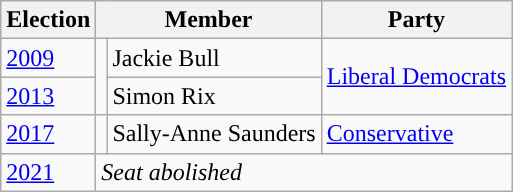<table class="wikitable">
<tr>
<th>Election</th>
<th colspan="2">Member</th>
<th>Party</th>
</tr>
<tr>
<td><a href='#'>2009</a></td>
<td rowspan="2" style="background-color: "></td>
<td rowspan="1">Jackie Bull</td>
<td rowspan="2"><a href='#'>Liberal Democrats</a></td>
</tr>
<tr>
<td><a href='#'>2013</a></td>
<td rowspan="1">Simon Rix</td>
</tr>
<tr>
<td><a href='#'>2017</a></td>
<td rowspan="1" style="background-color: "></td>
<td rowspan="1">Sally-Anne Saunders</td>
<td rowspan="1"><a href='#'>Conservative</a></td>
</tr>
<tr>
<td><a href='#'>2021</a></td>
<td colspan="3"><em>Seat abolished</em></td>
</tr>
</table>
